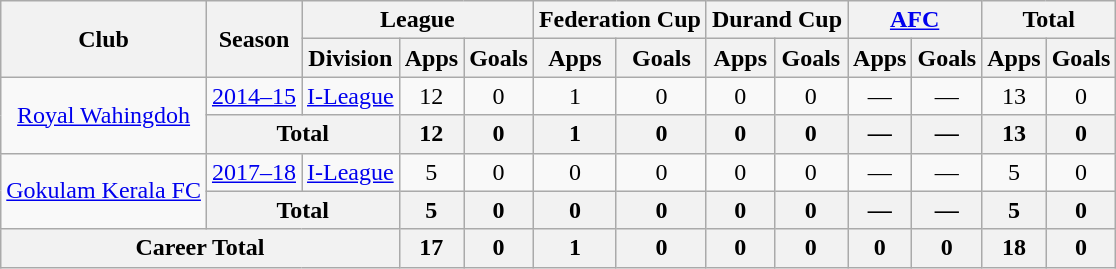<table class="wikitable" style="text-align: center;">
<tr>
<th rowspan="2">Club</th>
<th rowspan="2">Season</th>
<th colspan="3">League</th>
<th colspan="2">Federation Cup</th>
<th colspan="2">Durand Cup</th>
<th colspan="2"><a href='#'>AFC</a></th>
<th colspan="2">Total</th>
</tr>
<tr>
<th>Division</th>
<th>Apps</th>
<th>Goals</th>
<th>Apps</th>
<th>Goals</th>
<th>Apps</th>
<th>Goals</th>
<th>Apps</th>
<th>Goals</th>
<th>Apps</th>
<th>Goals</th>
</tr>
<tr>
<td rowspan="2"><a href='#'>Royal Wahingdoh</a></td>
<td><a href='#'>2014–15</a></td>
<td><a href='#'>I-League</a></td>
<td>12</td>
<td>0</td>
<td>1</td>
<td>0</td>
<td>0</td>
<td>0</td>
<td>—</td>
<td>—</td>
<td>13</td>
<td>0</td>
</tr>
<tr>
<th colspan="2">Total</th>
<th>12</th>
<th>0</th>
<th>1</th>
<th>0</th>
<th>0</th>
<th>0</th>
<th>—</th>
<th>—</th>
<th>13</th>
<th>0</th>
</tr>
<tr>
<td rowspan="2"><a href='#'>Gokulam Kerala FC</a></td>
<td><a href='#'>2017–18</a></td>
<td><a href='#'>I-League</a></td>
<td>5</td>
<td>0</td>
<td>0</td>
<td>0</td>
<td>0</td>
<td>0</td>
<td>—</td>
<td>—</td>
<td>5</td>
<td>0</td>
</tr>
<tr>
<th colspan="2">Total</th>
<th>5</th>
<th>0</th>
<th>0</th>
<th>0</th>
<th>0</th>
<th>0</th>
<th>—</th>
<th>—</th>
<th>5</th>
<th>0</th>
</tr>
<tr>
<th colspan="3">Career Total</th>
<th>17</th>
<th>0</th>
<th>1</th>
<th>0</th>
<th>0</th>
<th>0</th>
<th>0</th>
<th>0</th>
<th>18</th>
<th>0</th>
</tr>
</table>
